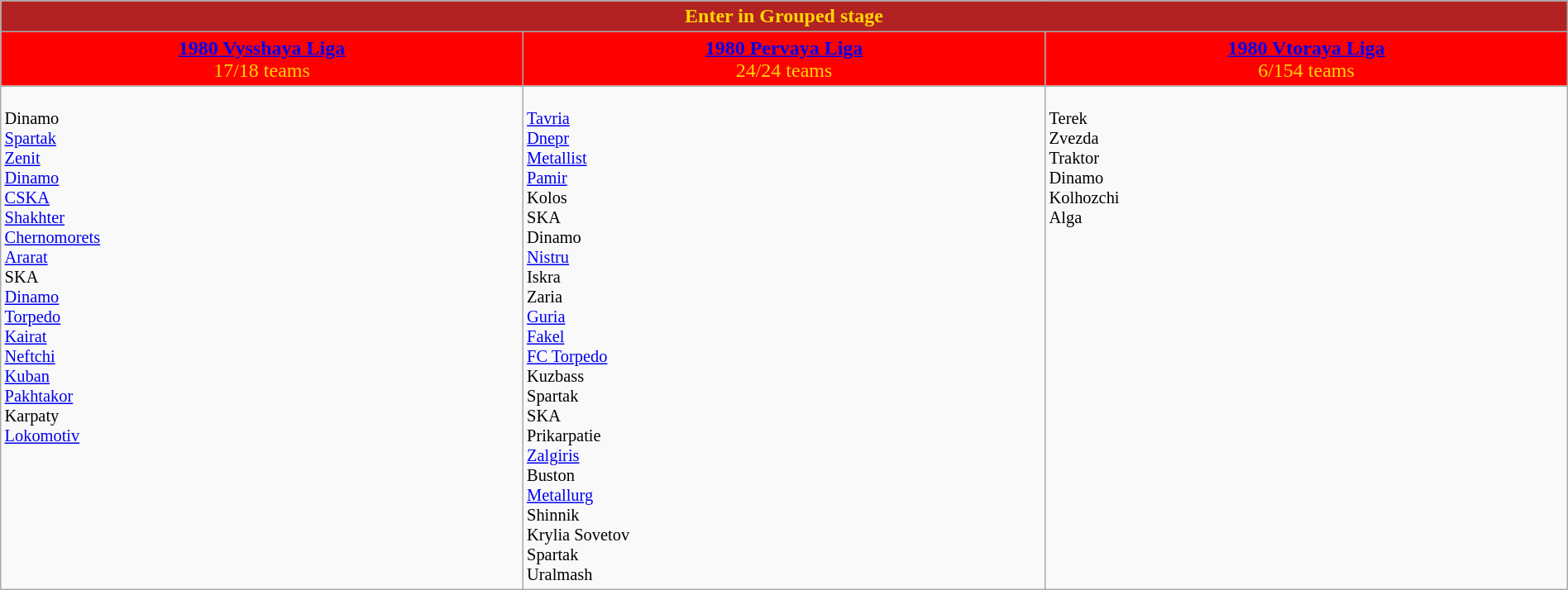<table class="wikitable" style="width:100%;">
<tr style="background:Firebrick; text-align:center;">
<td style="width:90%; color:Gold" colspan="3"><strong>Enter in Grouped stage</strong></td>
</tr>
<tr style="background:Red;">
<td style="text-align:center; width:18%; color:Gold"><strong><a href='#'><span>1980 Vysshaya Liga</span></a></strong><br>17/18 teams</td>
<td style="text-align:center; width:18%; color:Gold"><strong><a href='#'><span>1980 Pervaya Liga</span></a></strong><br>24/24 teams</td>
<td style="text-align:center; width:18%; color:Gold"><strong><a href='#'><span>1980 Vtoraya Liga</span></a></strong><br>6/154 teams</td>
</tr>
<tr style="vertical-align:top; font-size:85%;">
<td rowspan=3><br> Dinamo <br>
 <a href='#'>Spartak </a><br>
 <a href='#'>Zenit </a><br>
 <a href='#'>Dinamo </a><br>
 <a href='#'>CSKA </a><br>
 <a href='#'>Shakhter </a><br>
 <a href='#'>Chernomorets </a><br>
 <a href='#'>Ararat </a><br>
 SKA <br>
 <a href='#'>Dinamo </a><br>
 <a href='#'>Torpedo </a><br>
 <a href='#'>Kairat </a><br>
 <a href='#'>Neftchi </a><br>
 <a href='#'>Kuban </a><br>
 <a href='#'>Pakhtakor </a><br>
 Karpaty <br>
 <a href='#'>Lokomotiv </a></td>
<td rowspan=3><br> <a href='#'>Tavria </a><br>
 <a href='#'>Dnepr </a><br>
 <a href='#'>Metallist </a><br>
 <a href='#'>Pamir </a><br>
 Kolos <br>
 SKA <br>
 Dinamo <br>
 <a href='#'>Nistru </a><br>
 Iskra <br>
 Zaria <br>
 <a href='#'>Guria </a><br>
 <a href='#'>Fakel </a><br>
 <a href='#'>FC Torpedo </a><br>
 Kuzbass <br>
 Spartak <br>
 SKA <br>
 Prikarpatie <br>
 <a href='#'>Zalgiris </a><br>
 Buston <br>
 <a href='#'>Metallurg </a><br>
 Shinnik <br>
 Krylia Sovetov <br>
 Spartak <br>
 Uralmash </td>
<td rowspan=3><br> Terek <br>
 Zvezda <br>
 Traktor <br>
 Dinamo <br>
 Kolhozchi <br>
 Alga </td>
</tr>
</table>
